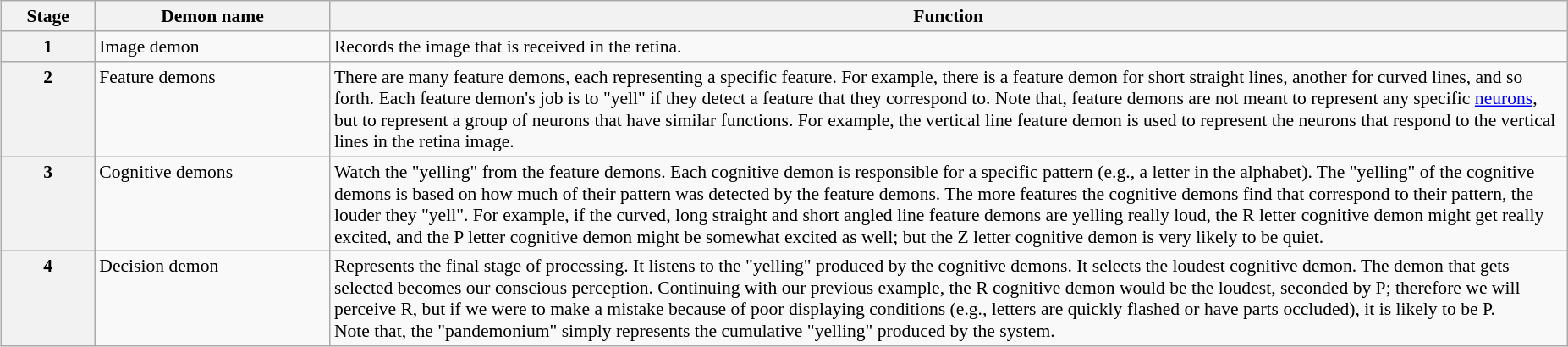<table class="wikitable" style = "float:left; margin-left:15px; text-align:left; font-size:90%;">
<tr>
<th>Stage <br></th>
<th width="15%">Demon name</th>
<th width="79%">Function</th>
</tr>
<tr valign="top">
<th>1</th>
<td align="left">Image demon</td>
<td>Records the image that is received in the retina.</td>
</tr>
<tr valign="top">
<th>2</th>
<td align="left">Feature demons</td>
<td>There are many feature demons, each representing a specific feature. For example, there is a feature demon for short straight lines, another for curved lines, and so forth. Each feature demon's job is to "yell" if they detect a feature that they correspond to. Note that, feature demons are not meant to represent any specific <a href='#'>neurons</a>, but to represent a group of neurons that have similar functions. For example, the vertical line feature demon is used to represent the neurons that respond to the vertical lines in the retina image.</td>
</tr>
<tr valign="top">
<th>3</th>
<td align="left">Cognitive demons</td>
<td>Watch the "yelling" from the feature demons. Each cognitive demon is responsible for a specific pattern (e.g., a letter in the alphabet). The "yelling" of the cognitive demons is based on how much of their pattern was detected by the feature demons. The more features the cognitive demons find that correspond to their pattern, the louder they "yell". For example, if the curved, long straight and short angled line feature demons are yelling really loud, the R letter cognitive demon might get really excited, and the P letter cognitive demon might be somewhat excited as well; but the Z letter cognitive demon is very likely to be quiet.</td>
</tr>
<tr valign="top">
<th>4</th>
<td align="left">Decision demon</td>
<td>Represents the final stage of processing. It listens to the "yelling" produced by the cognitive demons. It selects the loudest cognitive demon. The demon that gets selected becomes our conscious perception. Continuing with our previous example, the R cognitive demon would be the loudest, seconded by P; therefore we will perceive R, but if we were to make a mistake because of poor displaying conditions (e.g., letters are quickly flashed or have parts occluded), it is likely to be P. <br> Note that, the "pandemonium" simply represents the cumulative "yelling" produced by the system.</td>
</tr>
</table>
